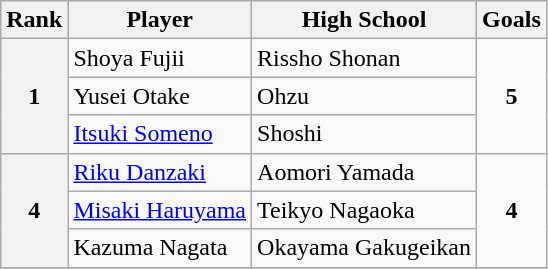<table class="wikitable" style="text-align:center">
<tr>
<th>Rank</th>
<th>Player</th>
<th>High School</th>
<th>Goals</th>
</tr>
<tr>
<th rowspan=3>1</th>
<td align="left"> Shoya Fujii</td>
<td align="left">Rissho Shonan</td>
<td rowspan=3><strong>5</strong></td>
</tr>
<tr>
<td align="left"> Yusei Otake</td>
<td align="left">Ohzu</td>
</tr>
<tr>
<td align="left"> <a href='#'>Itsuki Someno</a></td>
<td align="left">Shoshi</td>
</tr>
<tr>
<th rowspan=3>4</th>
<td align="left"> <a href='#'>Riku Danzaki</a></td>
<td align="left">Aomori Yamada</td>
<td rowspan=3><strong>4</strong></td>
</tr>
<tr>
<td align="left"> <a href='#'>Misaki Haruyama</a></td>
<td align="left">Teikyo Nagaoka</td>
</tr>
<tr>
<td align="left"> Kazuma Nagata</td>
<td align="left">Okayama Gakugeikan</td>
</tr>
<tr>
</tr>
</table>
